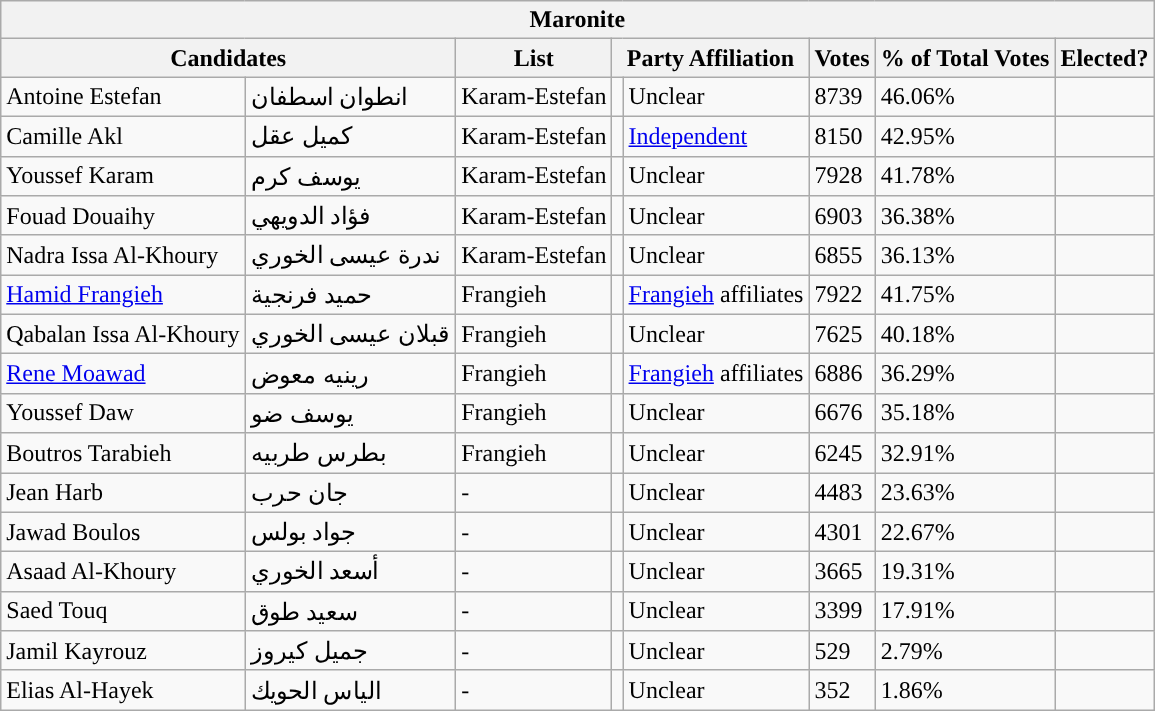<table class="wikitable sortable">
<tr>
<th colspan="8">Maronite</th>
</tr>
<tr>
<th colspan="2">Candidates</th>
<th>List</th>
<th colspan="2">Party Affiliation</th>
<th>Votes</th>
<th>% of Total Votes</th>
<th>Elected?</th>
</tr>
<tr>
<td>Antoine Estefan</td>
<td>انطوان اسطفان</td>
<td>Karam-Estefan</td>
<td style="background: "></td>
<td>Unclear</td>
<td>8739</td>
<td>46.06%</td>
<td></td>
</tr>
<tr>
<td>Camille Akl</td>
<td>كميل عقل</td>
<td>Karam-Estefan</td>
<td style="background: "></td>
<td><a href='#'>Independent</a></td>
<td>8150</td>
<td>42.95%</td>
<td></td>
</tr>
<tr>
<td>Youssef Karam</td>
<td>يوسف كرم</td>
<td>Karam-Estefan</td>
<td style="background: "></td>
<td>Unclear</td>
<td>7928</td>
<td>41.78%</td>
<td></td>
</tr>
<tr>
<td>Fouad Douaihy</td>
<td>فؤاد الدويهي</td>
<td>Karam-Estefan</td>
<td style="background: "></td>
<td>Unclear</td>
<td>6903</td>
<td>36.38%</td>
<td></td>
</tr>
<tr>
<td>Nadra Issa Al-Khoury</td>
<td>ندرة عيسى الخوري</td>
<td>Karam-Estefan</td>
<td style="background: "></td>
<td>Unclear</td>
<td>6855</td>
<td>36.13%</td>
<td></td>
</tr>
<tr>
<td><a href='#'>Hamid Frangieh</a></td>
<td>حميد فرنجية</td>
<td>Frangieh</td>
<td style="background: "></td>
<td><a href='#'>Frangieh</a> affiliates</td>
<td>7922</td>
<td>41.75%</td>
<td></td>
</tr>
<tr>
<td>Qabalan Issa Al-Khoury</td>
<td>قبلان عيسى الخوري</td>
<td>Frangieh</td>
<td style="background: "></td>
<td>Unclear</td>
<td>7625</td>
<td>40.18%</td>
<td></td>
</tr>
<tr>
<td><a href='#'>Rene Moawad</a></td>
<td>رينيه معوض</td>
<td>Frangieh</td>
<td style="background: "></td>
<td><a href='#'>Frangieh</a> affiliates</td>
<td>6886</td>
<td>36.29%</td>
<td></td>
</tr>
<tr>
<td>Youssef Daw</td>
<td>يوسف ضو</td>
<td>Frangieh</td>
<td style="background: "></td>
<td>Unclear</td>
<td>6676</td>
<td>35.18%</td>
<td></td>
</tr>
<tr>
<td>Boutros Tarabieh</td>
<td>بطرس طربيه</td>
<td>Frangieh</td>
<td style="background: "></td>
<td>Unclear</td>
<td>6245</td>
<td>32.91%</td>
<td></td>
</tr>
<tr>
<td>Jean Harb</td>
<td>جان حرب</td>
<td>-</td>
<td style="background: "></td>
<td>Unclear</td>
<td>4483</td>
<td>23.63%</td>
<td></td>
</tr>
<tr>
<td>Jawad Boulos</td>
<td>جواد بولس</td>
<td>-</td>
<td style="background: "></td>
<td>Unclear</td>
<td>4301</td>
<td>22.67%</td>
<td></td>
</tr>
<tr>
<td>Asaad Al-Khoury</td>
<td>أسعد الخوري</td>
<td>-</td>
<td style="background: "></td>
<td>Unclear</td>
<td>3665</td>
<td>19.31%</td>
<td></td>
</tr>
<tr>
<td>Saed Touq</td>
<td>سعيد طوق</td>
<td>-</td>
<td style="background: "></td>
<td>Unclear</td>
<td>3399</td>
<td>17.91%</td>
<td></td>
</tr>
<tr>
<td>Jamil Kayrouz</td>
<td>جميل كيروز</td>
<td>-</td>
<td style="background: "></td>
<td>Unclear</td>
<td>529</td>
<td>2.79%</td>
<td></td>
</tr>
<tr>
<td>Elias Al-Hayek</td>
<td>الياس الحويك</td>
<td>-</td>
<td style="background: "></td>
<td>Unclear</td>
<td>352</td>
<td>1.86%</td>
<td></td>
</tr>
</table>
